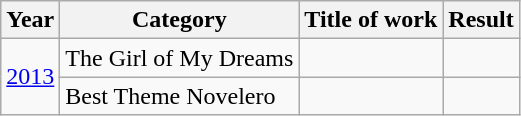<table class="wikitable plainrowheaders sortable">
<tr>
<th scope="col">Year</th>
<th scope="col">Category</th>
<th scope="col">Title of work</th>
<th scope="col">Result</th>
</tr>
<tr>
<td rowspan=2><a href='#'>2013</a></td>
<td>The Girl of My Dreams</td>
<td></td>
<td></td>
</tr>
<tr>
<td>Best Theme Novelero</td>
<td></td>
<td></td>
</tr>
</table>
